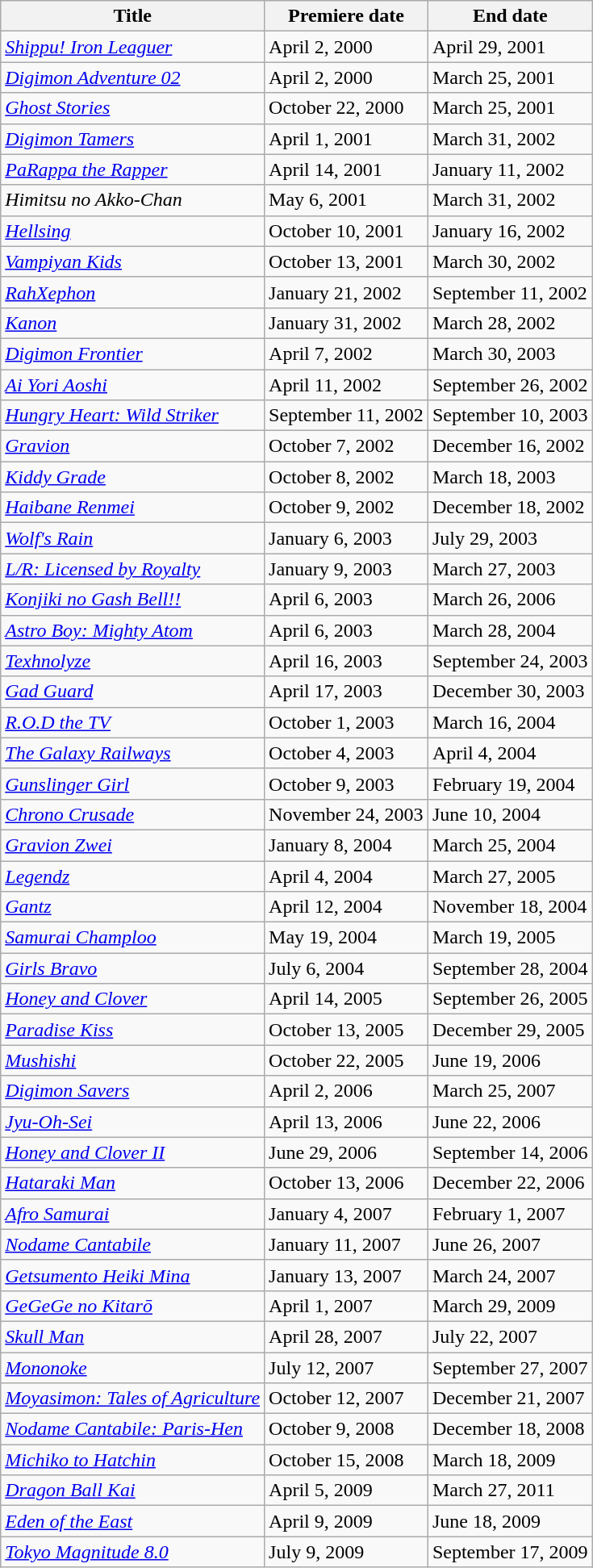<table class="wikitable sortable">
<tr>
<th>Title</th>
<th>Premiere date</th>
<th>End date</th>
</tr>
<tr>
<td><em><a href='#'>Shippu! Iron Leaguer</a></em></td>
<td>April 2, 2000</td>
<td>April 29, 2001</td>
</tr>
<tr>
<td><em><a href='#'>Digimon Adventure 02</a></em></td>
<td>April 2, 2000</td>
<td>March 25, 2001</td>
</tr>
<tr>
<td><em><a href='#'>Ghost Stories</a></em></td>
<td>October 22, 2000</td>
<td>March 25, 2001</td>
</tr>
<tr>
<td><em><a href='#'>Digimon Tamers</a></em></td>
<td>April 1, 2001</td>
<td>March 31, 2002</td>
</tr>
<tr>
<td><em><a href='#'>PaRappa the Rapper</a></em></td>
<td>April 14, 2001</td>
<td>January 11, 2002</td>
</tr>
<tr>
<td><em>Himitsu no Akko-Chan</em></td>
<td>May 6, 2001</td>
<td>March 31, 2002</td>
</tr>
<tr>
<td><em><a href='#'>Hellsing</a></em></td>
<td>October 10, 2001</td>
<td>January 16, 2002</td>
</tr>
<tr>
<td><em><a href='#'>Vampiyan Kids</a></em></td>
<td>October 13, 2001</td>
<td>March 30, 2002</td>
</tr>
<tr>
<td><em><a href='#'>RahXephon</a></em></td>
<td>January 21, 2002</td>
<td>September 11, 2002</td>
</tr>
<tr>
<td><em><a href='#'>Kanon</a></em></td>
<td>January 31, 2002</td>
<td>March 28, 2002</td>
</tr>
<tr>
<td><em><a href='#'>Digimon Frontier</a></em></td>
<td>April 7, 2002</td>
<td>March 30, 2003</td>
</tr>
<tr>
<td><em><a href='#'>Ai Yori Aoshi</a></em></td>
<td>April 11, 2002</td>
<td>September 26, 2002</td>
</tr>
<tr>
<td><em><a href='#'>Hungry Heart: Wild Striker</a></em></td>
<td>September 11, 2002</td>
<td>September 10, 2003</td>
</tr>
<tr>
<td><em><a href='#'>Gravion</a></em></td>
<td>October 7, 2002</td>
<td>December 16, 2002</td>
</tr>
<tr>
<td><em><a href='#'>Kiddy Grade</a></em></td>
<td>October 8, 2002</td>
<td>March 18, 2003</td>
</tr>
<tr>
<td><em><a href='#'>Haibane Renmei</a></em></td>
<td>October 9, 2002</td>
<td>December 18, 2002</td>
</tr>
<tr>
<td><em><a href='#'>Wolf's Rain</a></em></td>
<td>January 6, 2003</td>
<td>July 29, 2003</td>
</tr>
<tr>
<td><em><a href='#'>L/R: Licensed by Royalty</a></em></td>
<td>January 9, 2003</td>
<td>March 27, 2003</td>
</tr>
<tr>
<td><em><a href='#'>Konjiki no Gash Bell!!</a></em></td>
<td>April 6, 2003</td>
<td>March 26, 2006</td>
</tr>
<tr>
<td><em><a href='#'>Astro Boy: Mighty Atom</a></em></td>
<td>April 6, 2003</td>
<td>March 28, 2004</td>
</tr>
<tr>
<td><em><a href='#'>Texhnolyze</a></em></td>
<td>April 16, 2003</td>
<td>September 24, 2003</td>
</tr>
<tr>
<td><em><a href='#'>Gad Guard</a></em></td>
<td>April 17, 2003</td>
<td>December 30, 2003</td>
</tr>
<tr>
<td><em><a href='#'>R.O.D the TV</a></em></td>
<td>October 1, 2003</td>
<td>March 16, 2004</td>
</tr>
<tr>
<td><em><a href='#'>The Galaxy Railways</a></em></td>
<td>October 4, 2003</td>
<td>April 4, 2004</td>
</tr>
<tr>
<td><em><a href='#'>Gunslinger Girl</a></em></td>
<td>October 9, 2003</td>
<td>February 19, 2004</td>
</tr>
<tr>
<td><em><a href='#'>Chrono Crusade</a></em></td>
<td>November 24, 2003</td>
<td>June 10, 2004</td>
</tr>
<tr>
<td><em><a href='#'>Gravion Zwei</a></em></td>
<td>January 8, 2004</td>
<td>March 25, 2004</td>
</tr>
<tr>
<td><em><a href='#'>Legendz</a></em></td>
<td>April 4, 2004</td>
<td>March 27, 2005</td>
</tr>
<tr>
<td><em><a href='#'>Gantz</a></em></td>
<td>April 12, 2004</td>
<td>November 18, 2004</td>
</tr>
<tr>
<td><em><a href='#'>Samurai Champloo</a></em></td>
<td>May 19, 2004</td>
<td>March 19, 2005</td>
</tr>
<tr>
<td><em><a href='#'>Girls Bravo</a></em></td>
<td>July 6, 2004</td>
<td>September 28, 2004</td>
</tr>
<tr>
<td><em><a href='#'>Honey and Clover</a></em></td>
<td>April 14, 2005</td>
<td>September 26, 2005</td>
</tr>
<tr>
<td><em><a href='#'>Paradise Kiss</a></em></td>
<td>October 13, 2005</td>
<td>December 29, 2005</td>
</tr>
<tr>
<td><em><a href='#'>Mushishi</a></em></td>
<td>October 22, 2005</td>
<td>June 19, 2006</td>
</tr>
<tr>
<td><em><a href='#'>Digimon Savers</a></em></td>
<td>April 2, 2006</td>
<td>March 25, 2007</td>
</tr>
<tr>
<td><em><a href='#'>Jyu-Oh-Sei</a></em></td>
<td>April 13, 2006</td>
<td>June 22, 2006</td>
</tr>
<tr>
<td><em><a href='#'>Honey and Clover II</a></em></td>
<td>June 29, 2006</td>
<td>September 14, 2006</td>
</tr>
<tr>
<td><em><a href='#'>Hataraki Man</a></em></td>
<td>October 13, 2006</td>
<td>December 22, 2006</td>
</tr>
<tr>
<td><em><a href='#'>Afro Samurai</a></em></td>
<td>January 4, 2007</td>
<td>February 1, 2007</td>
</tr>
<tr>
<td><em><a href='#'>Nodame Cantabile</a></em></td>
<td>January 11, 2007</td>
<td>June 26, 2007</td>
</tr>
<tr>
<td><em><a href='#'>Getsumento Heiki Mina</a></em></td>
<td>January 13, 2007</td>
<td>March 24, 2007</td>
</tr>
<tr>
<td><em><a href='#'>GeGeGe no Kitarō</a></em></td>
<td>April 1, 2007</td>
<td>March 29, 2009</td>
</tr>
<tr>
<td><em><a href='#'>Skull Man</a></em></td>
<td>April 28, 2007</td>
<td>July 22, 2007</td>
</tr>
<tr>
<td><em><a href='#'>Mononoke</a></em></td>
<td>July 12, 2007</td>
<td>September 27, 2007</td>
</tr>
<tr>
<td><em><a href='#'>Moyasimon: Tales of Agriculture</a></em></td>
<td>October 12, 2007</td>
<td>December 21, 2007</td>
</tr>
<tr>
<td><em><a href='#'>Nodame Cantabile: Paris-Hen</a></em></td>
<td>October 9, 2008</td>
<td>December 18, 2008</td>
</tr>
<tr>
<td><em><a href='#'>Michiko to Hatchin</a></em></td>
<td>October 15, 2008</td>
<td>March 18, 2009</td>
</tr>
<tr>
<td><em><a href='#'>Dragon Ball Kai</a></em></td>
<td>April 5, 2009</td>
<td>March 27, 2011</td>
</tr>
<tr>
<td><em><a href='#'>Eden of the East</a></em></td>
<td>April 9, 2009</td>
<td>June 18, 2009</td>
</tr>
<tr>
<td><em><a href='#'>Tokyo Magnitude 8.0</a></em></td>
<td>July 9, 2009</td>
<td>September 17, 2009</td>
</tr>
</table>
